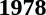<table>
<tr>
<td><strong>1978</strong><br></td>
</tr>
</table>
